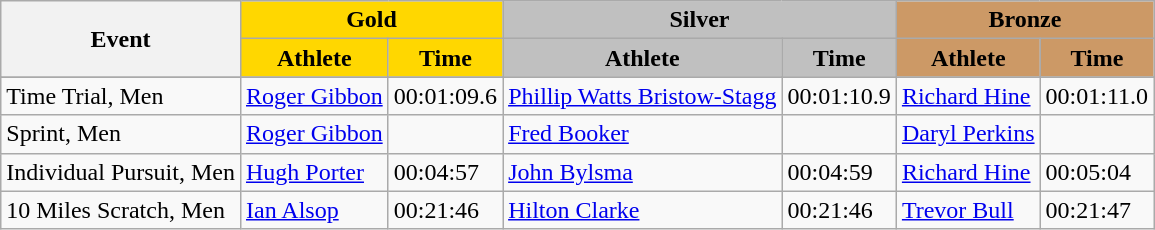<table class="wikitable">
<tr>
<th scope="col" rowspan=2>Event</th>
<th scope="colgroup" colspan=2 style="background-color: gold;">Gold</th>
<th scope="colgroup" colspan=2 style="background-color: silver;">Silver</th>
<th scope="colgroup" colspan=2 style="background-color: #cc9966;">Bronze</th>
</tr>
<tr>
<th scope="col" style="background-color:gold;">Athlete</th>
<th scope="col" style="background-color:gold;">Time</th>
<th scope="col" style="background-color:silver;">Athlete</th>
<th scope="col" style="background-color:silver;">Time</th>
<th scope="col" style="background-color:#cc9966;">Athlete</th>
<th scope="col" style="background-color:#cc9966;">Time</th>
</tr>
<tr>
</tr>
<tr>
<td>Time Trial, Men</td>
<td><a href='#'>Roger Gibbon</a> </td>
<td>00:01:09.6</td>
<td><a href='#'>Phillip Watts Bristow-Stagg</a> </td>
<td>00:01:10.9</td>
<td><a href='#'>Richard Hine</a> </td>
<td>00:01:11.0</td>
</tr>
<tr>
<td>Sprint, Men</td>
<td><a href='#'>Roger Gibbon</a> </td>
<td></td>
<td><a href='#'>Fred Booker</a> </td>
<td></td>
<td><a href='#'>Daryl Perkins</a> </td>
<td></td>
</tr>
<tr>
<td>Individual Pursuit, Men</td>
<td><a href='#'>Hugh Porter</a> </td>
<td>00:04:57</td>
<td><a href='#'>John Bylsma</a> </td>
<td>00:04:59</td>
<td><a href='#'>Richard Hine</a> </td>
<td>00:05:04</td>
</tr>
<tr>
<td>10 Miles Scratch, Men</td>
<td><a href='#'>Ian Alsop</a> </td>
<td>00:21:46</td>
<td><a href='#'>Hilton Clarke</a> </td>
<td>00:21:46</td>
<td><a href='#'>Trevor Bull</a> </td>
<td>00:21:47</td>
</tr>
</table>
